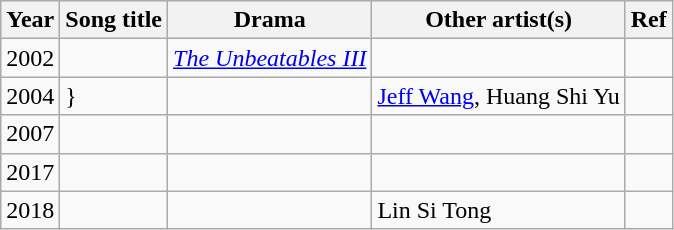<table class="wikitable sortable">
<tr>
<th>Year</th>
<th>Song title</th>
<th>Drama</th>
<th>Other artist(s)</th>
<th>Ref</th>
</tr>
<tr>
<td>2002</td>
<td></td>
<td><em><a href='#'>The Unbeatables III</a></em></td>
<td></td>
<td></td>
</tr>
<tr>
<td>2004</td>
<td>}</td>
<td></td>
<td><a href='#'>Jeff Wang</a>, Huang Shi Yu</td>
<td></td>
</tr>
<tr>
<td>2007</td>
<td></td>
<td></td>
<td></td>
<td></td>
</tr>
<tr>
<td>2017</td>
<td></td>
<td></td>
<td></td>
<td></td>
</tr>
<tr>
<td>2018</td>
<td></td>
<td></td>
<td>Lin Si Tong</td>
<td></td>
</tr>
</table>
